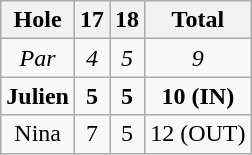<table class="wikitable" style="text-align:center;">
<tr>
<th>Hole</th>
<th>17</th>
<th>18</th>
<th>Total</th>
</tr>
<tr>
<td><em>Par</em></td>
<td><em>4</em></td>
<td><em>5</em></td>
<td><em>9</em></td>
</tr>
<tr>
<td><strong>Julien</strong></td>
<td><strong>5</strong></td>
<td><strong>5</strong></td>
<td><strong>10 (IN)</strong></td>
</tr>
<tr>
<td>Nina</td>
<td>7</td>
<td>5</td>
<td>12 (OUT)</td>
</tr>
</table>
